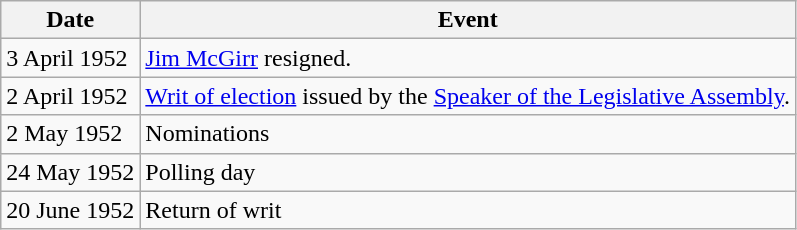<table class="wikitable">
<tr>
<th>Date</th>
<th>Event</th>
</tr>
<tr>
<td>3 April 1952</td>
<td><a href='#'>Jim McGirr</a> resigned.</td>
</tr>
<tr>
<td>2 April 1952</td>
<td><a href='#'>Writ of election</a> issued by the <a href='#'>Speaker of the Legislative Assembly</a>.</td>
</tr>
<tr>
<td>2 May 1952</td>
<td>Nominations</td>
</tr>
<tr>
<td>24 May 1952</td>
<td>Polling day</td>
</tr>
<tr>
<td>20 June 1952</td>
<td>Return of writ</td>
</tr>
</table>
